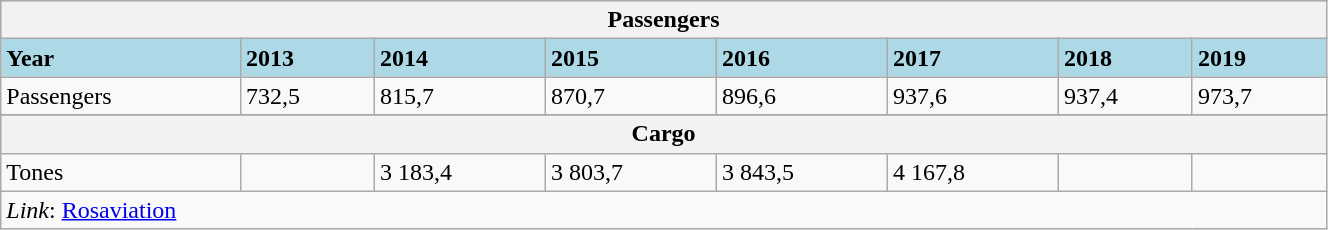<table class="wikitable" width="70%">
<tr style="background-color: LightBlue">
<th colspan="21">Passengers</th>
</tr>
<tr style="background-color: LightBlue">
<td><strong>Year</strong></td>
<td><strong>2013</strong></td>
<td><strong>2014</strong></td>
<td><strong>2015</strong></td>
<td><strong>2016</strong></td>
<td><strong>2017</strong></td>
<td><strong>2018</strong></td>
<td><strong>2019</strong></td>
</tr>
<tr>
<td>Passengers</td>
<td>732,5</td>
<td>815,7</td>
<td>870,7</td>
<td>896,6</td>
<td>937,6</td>
<td>937,4</td>
<td>973,7</td>
</tr>
<tr>
</tr>
<tr style="background-color: LightBlue">
<th colspan="21">Cargo</th>
</tr>
<tr>
<td>Tones</td>
<td></td>
<td>3 183,4</td>
<td>3 803,7</td>
<td>3 843,5</td>
<td>4 167,8</td>
<td></td>
<td></td>
</tr>
<tr>
<td colspan=9 align="left"><em>Link</em>: <a href='#'>Rosaviation</a></td>
</tr>
</table>
